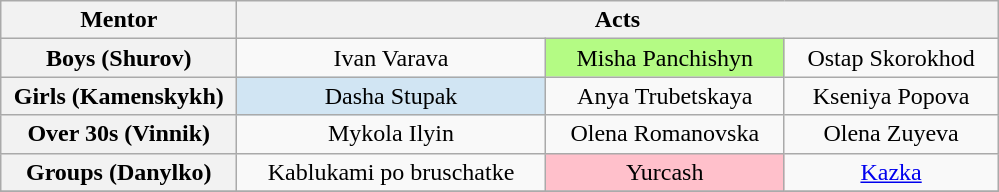<table class="wikitable" style="text-align:center">
<tr>
<th spope="col" width="150">Mentor</th>
<th scope="col" colspan="3" width="500">Acts</th>
</tr>
<tr>
<th scope="row">Boys (Shurov)</th>
<td>Ivan Varava</td>
<td bgcolor="#B4FB84">Misha Panchishyn</td>
<td>Ostap Skorokhod</td>
</tr>
<tr>
<th scope="row">Girls (Kamenskykh)</th>
<td bgcolor="#D1E5F3">Dasha Stupak</td>
<td>Anya Trubetskaya</td>
<td>Kseniya Popova</td>
</tr>
<tr>
<th scope="row">Over 30s (Vinnik)</th>
<td>Mykola Ilyin</td>
<td>Olena Romanovska</td>
<td>Olena Zuyeva</td>
</tr>
<tr>
<th scope="row">Groups (Danylko)</th>
<td>Kablukami po bruschatke</td>
<td bgcolor="pink">Yurcash</td>
<td><a href='#'>Kazka</a></td>
</tr>
<tr>
</tr>
</table>
